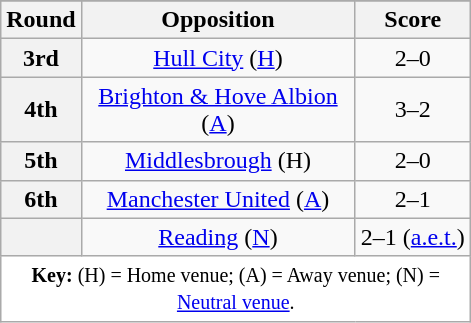<table class="wikitable plainrowheaders" style="text-align:center;margin:0">
<tr>
</tr>
<tr>
<th scope="col" style="width:25px">Round</th>
<th scope="col" style="width:175px">Opposition</th>
<th scope="col" style="width:70px">Score</th>
</tr>
<tr>
<th scope=row style="text-align:center">3rd</th>
<td><a href='#'>Hull City</a> (<a href='#'>H</a>)</td>
<td>2–0</td>
</tr>
<tr>
<th scope=row style="text-align:center">4th</th>
<td><a href='#'>Brighton & Hove Albion</a> (<a href='#'>A</a>)</td>
<td>3–2</td>
</tr>
<tr>
<th scope=row style="text-align:center">5th</th>
<td><a href='#'>Middlesbrough</a> (H)</td>
<td>2–0</td>
</tr>
<tr>
<th scope=row style="text-align:center">6th</th>
<td><a href='#'>Manchester United</a> (<a href='#'>A</a>)</td>
<td>2–1</td>
</tr>
<tr>
<th scope=row style="text-align:center"></th>
<td><a href='#'>Reading</a> (<a href='#'>N</a>)</td>
<td>2–1 (<a href='#'>a.e.t.</a>)</td>
</tr>
<tr>
<td colspan="3" style="background-color:white"><small><strong>Key:</strong> (H) = Home venue; (A) = Away venue; (N) = <a href='#'>Neutral venue</a>.</small></td>
</tr>
</table>
